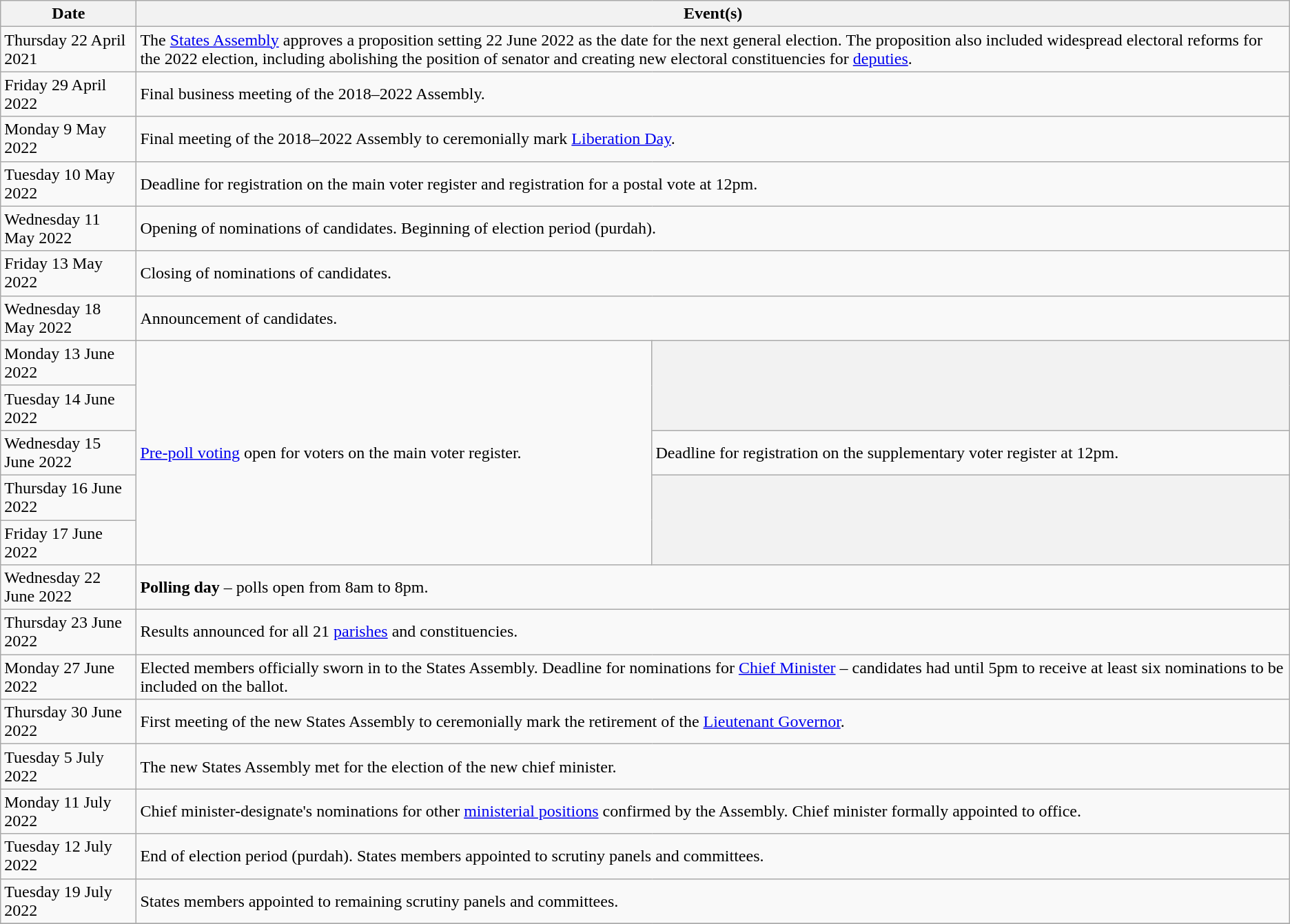<table class="wikitable">
<tr>
<th>Date</th>
<th colspan="2">Event(s)</th>
</tr>
<tr>
<td>Thursday 22 April 2021</td>
<td colspan="2">The <a href='#'>States Assembly</a> approves a proposition setting 22 June 2022 as the date for the next general election. The proposition also included widespread electoral reforms for the 2022 election, including abolishing the position of senator and creating new electoral constituencies for <a href='#'>deputies</a>.</td>
</tr>
<tr>
<td>Friday 29 April 2022</td>
<td colspan="2">Final business meeting of the 2018–2022 Assembly.</td>
</tr>
<tr>
<td>Monday 9 May 2022</td>
<td colspan="2">Final meeting of the 2018–2022 Assembly to ceremonially mark <a href='#'>Liberation Day</a>.</td>
</tr>
<tr>
<td>Tuesday 10 May 2022</td>
<td colspan="2">Deadline for registration on the main voter register and registration for a postal vote at 12pm.</td>
</tr>
<tr>
<td>Wednesday 11 May 2022</td>
<td colspan="2">Opening of nominations of candidates. Beginning of election period (purdah).</td>
</tr>
<tr>
<td>Friday 13 May 2022</td>
<td colspan="2">Closing of nominations of candidates.</td>
</tr>
<tr>
<td>Wednesday 18 May 2022</td>
<td colspan="2">Announcement of candidates.</td>
</tr>
<tr>
<td>Monday 13 June 2022</td>
<td rowspan="5"><a href='#'>Pre-poll voting</a> open for voters on the main voter register.</td>
<th rowspan="2"></th>
</tr>
<tr>
<td>Tuesday 14 June 2022</td>
</tr>
<tr>
<td>Wednesday 15 June 2022</td>
<td>Deadline for registration on the supplementary voter register at 12pm.</td>
</tr>
<tr>
<td>Thursday 16 June 2022</td>
<th rowspan="2"></th>
</tr>
<tr>
<td>Friday 17 June 2022</td>
</tr>
<tr>
<td>Wednesday 22 June 2022</td>
<td colspan="2"><strong>Polling day</strong> – polls open from 8am to 8pm.</td>
</tr>
<tr>
<td>Thursday 23 June 2022</td>
<td colspan="2">Results announced for all 21 <a href='#'>parishes</a> and constituencies.</td>
</tr>
<tr>
<td>Monday 27 June 2022</td>
<td colspan="2">Elected members officially sworn in to the States Assembly. Deadline for nominations for <a href='#'>Chief Minister</a> – candidates had until 5pm to receive at least six nominations to be included on the ballot.</td>
</tr>
<tr>
<td>Thursday 30 June 2022</td>
<td colspan="2">First meeting of the new States Assembly to ceremonially mark the retirement of the <a href='#'>Lieutenant Governor</a>.</td>
</tr>
<tr>
<td>Tuesday 5 July 2022</td>
<td colspan="2">The new States Assembly met for the election of the new chief minister.</td>
</tr>
<tr>
<td>Monday 11 July 2022</td>
<td colspan="2">Chief minister-designate's nominations for other <a href='#'>ministerial positions</a> confirmed by the Assembly. Chief minister formally appointed to office.</td>
</tr>
<tr>
<td>Tuesday 12 July 2022</td>
<td colspan="2">End of election period (purdah). States members appointed to scrutiny panels and committees.</td>
</tr>
<tr>
<td>Tuesday 19 July 2022</td>
<td colspan="2">States members appointed to remaining scrutiny panels and committees.</td>
</tr>
<tr>
</tr>
</table>
